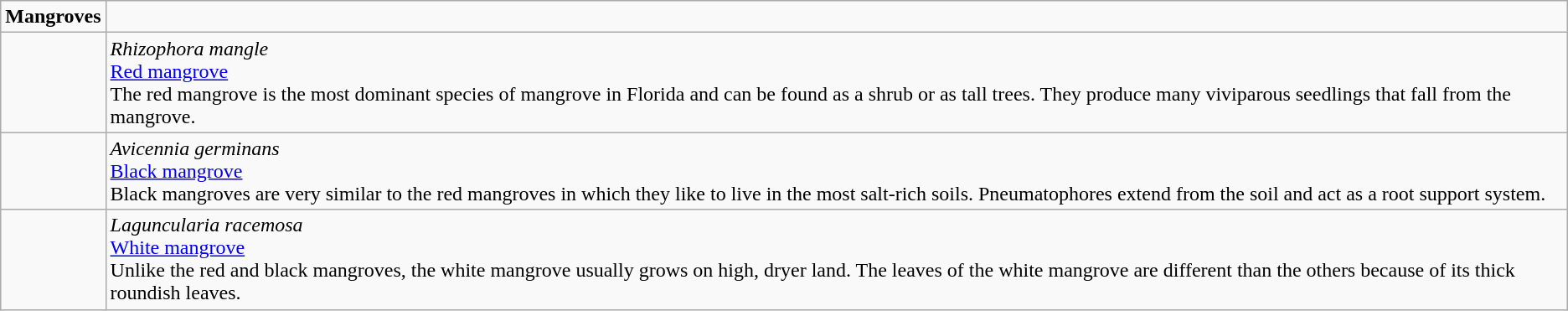<table class="wikitable">
<tr>
<td><strong>Mangroves</strong></td>
</tr>
<tr>
<td><br></td>
<td><em>Rhizophora mangle</em><br><a href='#'>Red mangrove</a><br>The red mangrove is the most dominant species of mangrove in Florida and can be found as a shrub or as tall trees.  They produce many viviparous seedlings that fall from the mangrove.</td>
</tr>
<tr>
<td><br></td>
<td><em>Avicennia germinans</em><br><a href='#'>Black mangrove</a><br>Black mangroves are very similar to the red mangroves in which they like to live in the most salt-rich soils.  Pneumatophores extend from the soil and act as a root support system.</td>
</tr>
<tr>
<td><br></td>
<td><em>Laguncularia racemosa</em><br><a href='#'>White mangrove</a><br>Unlike the red and black mangroves, the white mangrove usually grows on high, dryer land.  The leaves of the white mangrove are different than the others because of its thick roundish leaves.</td>
</tr>
</table>
